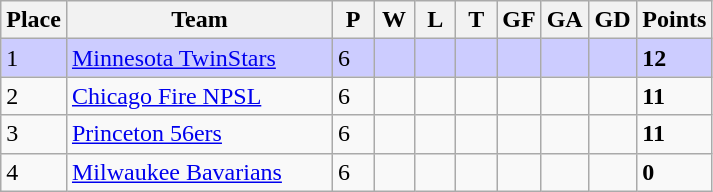<table class="wikitable">
<tr>
<th>Place</th>
<th width="170">Team</th>
<th width="20">P</th>
<th width="20">W</th>
<th width="20">L</th>
<th width="20">T</th>
<th width="20">GF</th>
<th width="20">GA</th>
<th width="25">GD</th>
<th>Points</th>
</tr>
<tr bgcolor=#ccccff>
<td>1</td>
<td><a href='#'>Minnesota TwinStars</a></td>
<td>6</td>
<td></td>
<td></td>
<td></td>
<td></td>
<td></td>
<td></td>
<td><strong>12</strong></td>
</tr>
<tr>
<td>2</td>
<td><a href='#'>Chicago Fire NPSL</a></td>
<td>6</td>
<td></td>
<td></td>
<td></td>
<td></td>
<td></td>
<td></td>
<td><strong>11</strong></td>
</tr>
<tr>
<td>3</td>
<td><a href='#'>Princeton 56ers</a></td>
<td>6</td>
<td></td>
<td></td>
<td></td>
<td></td>
<td></td>
<td></td>
<td><strong>11</strong></td>
</tr>
<tr>
<td>4</td>
<td><a href='#'>Milwaukee Bavarians</a></td>
<td>6</td>
<td></td>
<td></td>
<td></td>
<td></td>
<td></td>
<td></td>
<td><strong>0</strong></td>
</tr>
</table>
